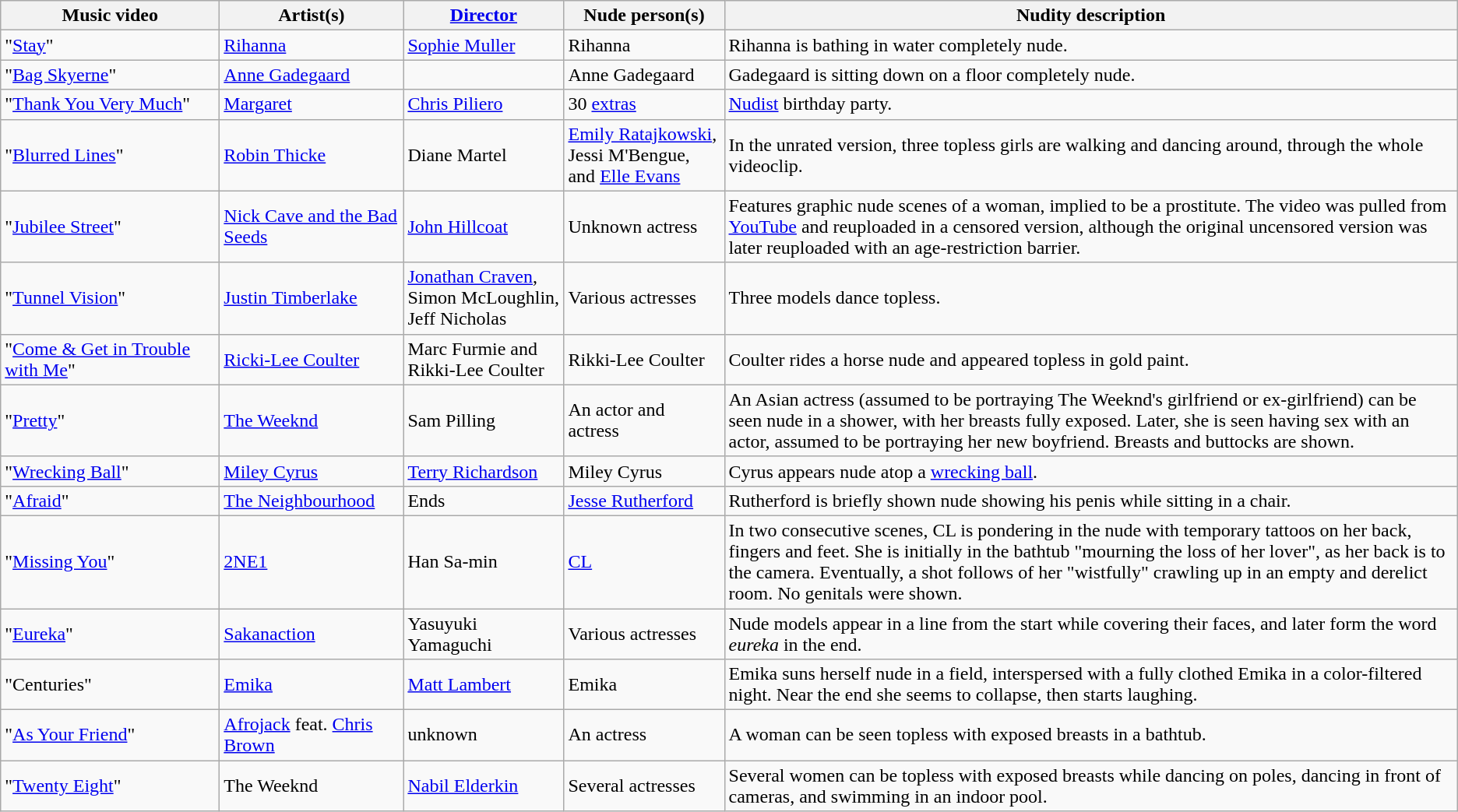<table class="wikitable">
<tr ">
<th scope="col" style="width:180px;">Music video</th>
<th scope="col" style="width:150px;">Artist(s)</th>
<th scope="col" style="width:130px;"><a href='#'>Director</a></th>
<th scope="col" style="width:130px;">Nude person(s)</th>
<th style=white-space:nowrap>Nudity description</th>
</tr>
<tr>
<td>"<a href='#'>Stay</a>"</td>
<td><a href='#'>Rihanna</a></td>
<td><a href='#'>Sophie Muller</a></td>
<td>Rihanna</td>
<td>Rihanna is bathing in water completely nude.</td>
</tr>
<tr>
<td>"<a href='#'>Bag Skyerne</a>"</td>
<td><a href='#'>Anne Gadegaard</a></td>
<td></td>
<td>Anne Gadegaard</td>
<td>Gadegaard is sitting down on a floor completely nude.</td>
</tr>
<tr>
<td>"<a href='#'>Thank You Very Much</a>"</td>
<td><a href='#'>Margaret</a></td>
<td><a href='#'>Chris Piliero</a></td>
<td>30 <a href='#'>extras</a></td>
<td><a href='#'>Nudist</a> birthday party.</td>
</tr>
<tr>
<td>"<a href='#'>Blurred Lines</a>"</td>
<td><a href='#'>Robin Thicke</a></td>
<td>Diane Martel</td>
<td><a href='#'>Emily Ratajkowski</a>, Jessi M'Bengue, and <a href='#'>Elle Evans</a></td>
<td>In the unrated version, three topless girls are walking and dancing around, through the whole videoclip.</td>
</tr>
<tr>
<td>"<a href='#'>Jubilee Street</a>"</td>
<td><a href='#'>Nick Cave and the Bad Seeds</a></td>
<td><a href='#'>John Hillcoat</a></td>
<td>Unknown actress</td>
<td>Features graphic nude scenes of a woman, implied to be a prostitute. The video was pulled from <a href='#'>YouTube</a> and reuploaded in a censored version, although the original uncensored version was later reuploaded with an age-restriction barrier.</td>
</tr>
<tr>
<td>"<a href='#'>Tunnel Vision</a>"</td>
<td><a href='#'>Justin Timberlake</a></td>
<td><a href='#'>Jonathan Craven</a>, Simon McLoughlin, Jeff Nicholas</td>
<td>Various actresses</td>
<td>Three models dance topless.</td>
</tr>
<tr>
<td>"<a href='#'>Come & Get in Trouble with Me</a>"</td>
<td><a href='#'>Ricki-Lee Coulter</a></td>
<td>Marc Furmie and Rikki-Lee Coulter</td>
<td>Rikki-Lee Coulter</td>
<td>Coulter rides a horse nude and appeared topless in gold paint.</td>
</tr>
<tr>
<td>"<a href='#'>Pretty</a>"</td>
<td><a href='#'>The Weeknd</a></td>
<td>Sam Pilling</td>
<td>An actor and actress</td>
<td>An Asian actress (assumed to be portraying The Weeknd's girlfriend or ex-girlfriend) can be seen nude in a shower, with her breasts fully exposed. Later, she is seen having sex with an actor, assumed to be portraying her new boyfriend. Breasts and buttocks are shown.</td>
</tr>
<tr>
<td>"<a href='#'>Wrecking Ball</a>"</td>
<td><a href='#'>Miley Cyrus</a></td>
<td><a href='#'>Terry Richardson</a></td>
<td>Miley Cyrus</td>
<td>Cyrus appears nude atop a <a href='#'>wrecking ball</a>.</td>
</tr>
<tr>
<td>"<a href='#'>Afraid</a>"</td>
<td><a href='#'>The Neighbourhood</a></td>
<td>Ends</td>
<td><a href='#'>Jesse Rutherford</a></td>
<td>Rutherford is briefly shown nude showing his penis while sitting in a chair.</td>
</tr>
<tr>
<td>"<a href='#'>Missing You</a>"</td>
<td><a href='#'>2NE1</a></td>
<td>Han Sa-min</td>
<td><a href='#'>CL</a></td>
<td>In two consecutive scenes, CL is pondering in the nude with temporary tattoos on her back, fingers and feet. She is initially in the bathtub "mourning the loss of her lover", as her back is to the camera. Eventually, a shot follows of her "wistfully" crawling up in an empty and derelict room. No genitals were shown.</td>
</tr>
<tr>
<td>"<a href='#'>Eureka</a>"</td>
<td><a href='#'>Sakanaction</a></td>
<td>Yasuyuki Yamaguchi</td>
<td>Various actresses</td>
<td>Nude models appear in a line from the start while covering their faces, and later form the word <em>eureka</em> in the end.</td>
</tr>
<tr>
<td>"Centuries"</td>
<td><a href='#'>Emika</a></td>
<td><a href='#'>Matt Lambert</a></td>
<td>Emika</td>
<td>Emika suns herself nude in a field, interspersed with a fully clothed Emika in a color-filtered night. Near the end she seems to collapse, then starts laughing.</td>
</tr>
<tr>
<td>"<a href='#'>As Your Friend</a>"</td>
<td><a href='#'>Afrojack</a> feat. <a href='#'>Chris Brown</a></td>
<td>unknown</td>
<td>An actress</td>
<td>A woman can be seen topless with exposed breasts in a bathtub.</td>
</tr>
<tr>
<td>"<a href='#'>Twenty Eight</a>"</td>
<td>The Weeknd</td>
<td><a href='#'>Nabil Elderkin</a></td>
<td>Several actresses</td>
<td>Several women can be topless with exposed breasts while dancing on poles, dancing in front of cameras, and swimming in an indoor pool.</td>
</tr>
</table>
